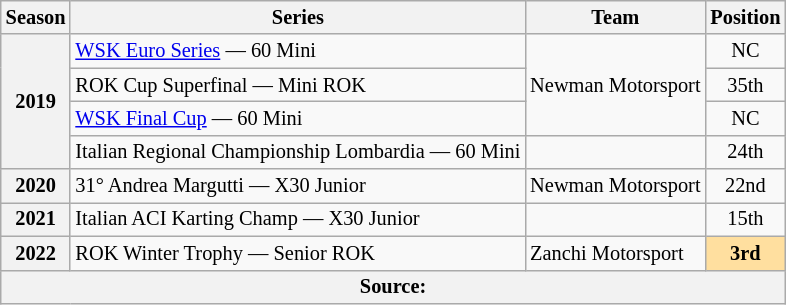<table class="wikitable" style="font-size: 85%; text-align:center">
<tr>
<th>Season</th>
<th>Series</th>
<th>Team</th>
<th>Position</th>
</tr>
<tr>
<th rowspan="4">2019</th>
<td align="left"><a href='#'>WSK Euro Series</a> — 60 Mini</td>
<td rowspan="3"  align="left">Newman Motorsport</td>
<td>NC</td>
</tr>
<tr>
<td align="left">ROK Cup Superfinal — Mini ROK</td>
<td>35th</td>
</tr>
<tr>
<td align="left"><a href='#'>WSK Final Cup</a> — 60 Mini</td>
<td>NC</td>
</tr>
<tr>
<td align="left">Italian Regional Championship Lombardia — 60 Mini</td>
<td align="left"></td>
<td>24th</td>
</tr>
<tr>
<th>2020</th>
<td align="left">31° Andrea Margutti — X30 Junior</td>
<td align="left">Newman Motorsport</td>
<td>22nd</td>
</tr>
<tr>
<th>2021</th>
<td align="left">Italian ACI Karting Champ — X30 Junior</td>
<td align="left"></td>
<td>15th</td>
</tr>
<tr>
<th>2022</th>
<td align="left">ROK Winter Trophy — Senior ROK</td>
<td align="left">Zanchi Motorsport</td>
<td style="background:#FFDF9F;"><strong>3rd</strong></td>
</tr>
<tr>
<th colspan="4">Source:</th>
</tr>
</table>
